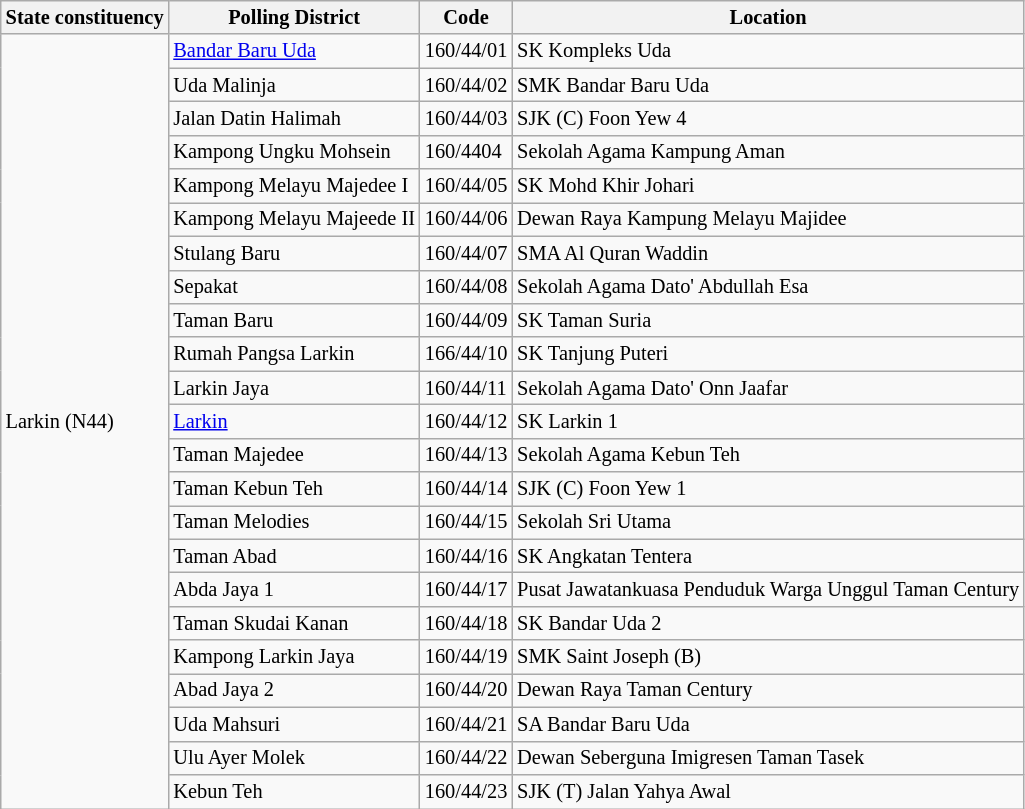<table class="wikitable sortable mw-collapsible" style="white-space:nowrap;font-size:85%">
<tr>
<th>State constituency</th>
<th>Polling District</th>
<th>Code</th>
<th>Location</th>
</tr>
<tr>
<td rowspan="23">Larkin (N44)</td>
<td><a href='#'>Bandar Baru Uda</a></td>
<td>160/44/01</td>
<td>SK Kompleks Uda</td>
</tr>
<tr>
<td>Uda Malinja</td>
<td>160/44/02</td>
<td>SMK Bandar Baru Uda</td>
</tr>
<tr>
<td>Jalan Datin Halimah</td>
<td>160/44/03</td>
<td>SJK (C) Foon Yew 4</td>
</tr>
<tr>
<td>Kampong Ungku Mohsein</td>
<td>160/4404</td>
<td>Sekolah Agama Kampung Aman</td>
</tr>
<tr>
<td>Kampong Melayu Majedee I</td>
<td>160/44/05</td>
<td>SK Mohd Khir Johari</td>
</tr>
<tr>
<td>Kampong Melayu Majeede II</td>
<td>160/44/06</td>
<td>Dewan Raya Kampung Melayu Majidee</td>
</tr>
<tr>
<td>Stulang Baru</td>
<td>160/44/07</td>
<td>SMA Al Quran Waddin</td>
</tr>
<tr>
<td>Sepakat</td>
<td>160/44/08</td>
<td>Sekolah Agama Dato' Abdullah Esa</td>
</tr>
<tr>
<td>Taman Baru</td>
<td>160/44/09</td>
<td>SK Taman Suria</td>
</tr>
<tr>
<td>Rumah Pangsa Larkin</td>
<td>166/44/10</td>
<td>SK Tanjung Puteri</td>
</tr>
<tr>
<td>Larkin Jaya</td>
<td>160/44/11</td>
<td>Sekolah Agama Dato' Onn Jaafar</td>
</tr>
<tr>
<td><a href='#'>Larkin</a></td>
<td>160/44/12</td>
<td>SK Larkin 1</td>
</tr>
<tr>
<td>Taman Majedee</td>
<td>160/44/13</td>
<td>Sekolah Agama Kebun Teh</td>
</tr>
<tr>
<td>Taman Kebun Teh</td>
<td>160/44/14</td>
<td>SJK (C) Foon Yew 1</td>
</tr>
<tr>
<td>Taman Melodies</td>
<td>160/44/15</td>
<td>Sekolah Sri Utama</td>
</tr>
<tr>
<td>Taman Abad</td>
<td>160/44/16</td>
<td>SK Angkatan Tentera</td>
</tr>
<tr>
<td>Abda Jaya 1</td>
<td>160/44/17</td>
<td>Pusat Jawatankuasa Penduduk Warga Unggul Taman Century</td>
</tr>
<tr>
<td>Taman Skudai Kanan</td>
<td>160/44/18</td>
<td>SK Bandar Uda 2</td>
</tr>
<tr>
<td>Kampong Larkin Jaya</td>
<td>160/44/19</td>
<td>SMK Saint Joseph (B)</td>
</tr>
<tr>
<td>Abad Jaya 2</td>
<td>160/44/20</td>
<td>Dewan Raya Taman Century</td>
</tr>
<tr>
<td>Uda Mahsuri</td>
<td>160/44/21</td>
<td>SA Bandar Baru Uda</td>
</tr>
<tr>
<td>Ulu Ayer Molek</td>
<td>160/44/22</td>
<td>Dewan Seberguna Imigresen Taman Tasek</td>
</tr>
<tr>
<td>Kebun Teh</td>
<td>160/44/23</td>
<td>SJK (T) Jalan Yahya Awal</td>
</tr>
</table>
